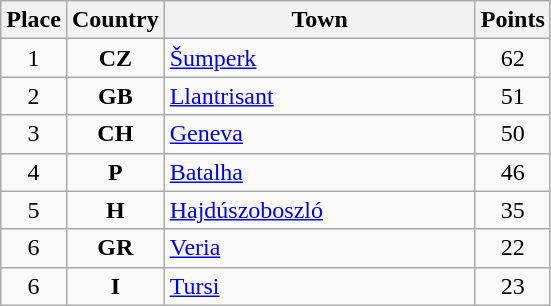<table class="wikitable" style="text-align;">
<tr>
<th width="25">Place</th>
<th width="25">Country</th>
<th width="200">Town</th>
<th width="25">Points</th>
</tr>
<tr>
<td align="center">1</td>
<td align="center"><strong>CZ</strong></td>
<td align="left"><a href='#'>Šumperk</a></td>
<td align="center">62</td>
</tr>
<tr>
<td align="center">2</td>
<td align="center"><strong>GB</strong></td>
<td align="left"><a href='#'>Llantrisant</a></td>
<td align="center">51</td>
</tr>
<tr>
<td align="center">3</td>
<td align="center"><strong>CH</strong></td>
<td align="left"><a href='#'>Geneva</a></td>
<td align="center">50</td>
</tr>
<tr>
<td align="center">4</td>
<td align="center"><strong>P</strong></td>
<td align="left"><a href='#'>Batalha</a></td>
<td align="center">46</td>
</tr>
<tr>
<td align="center">5</td>
<td align="center"><strong>H</strong></td>
<td align="left"><a href='#'>Hajdúszoboszló</a></td>
<td align="center">35</td>
</tr>
<tr>
<td align="center">6</td>
<td align="center"><strong>GR</strong></td>
<td align="left"><a href='#'>Veria</a></td>
<td align="center">22</td>
</tr>
<tr>
<td align="center">6</td>
<td align="center"><strong>I</strong></td>
<td align="left"><a href='#'>Tursi</a></td>
<td align="center">23</td>
</tr>
</table>
